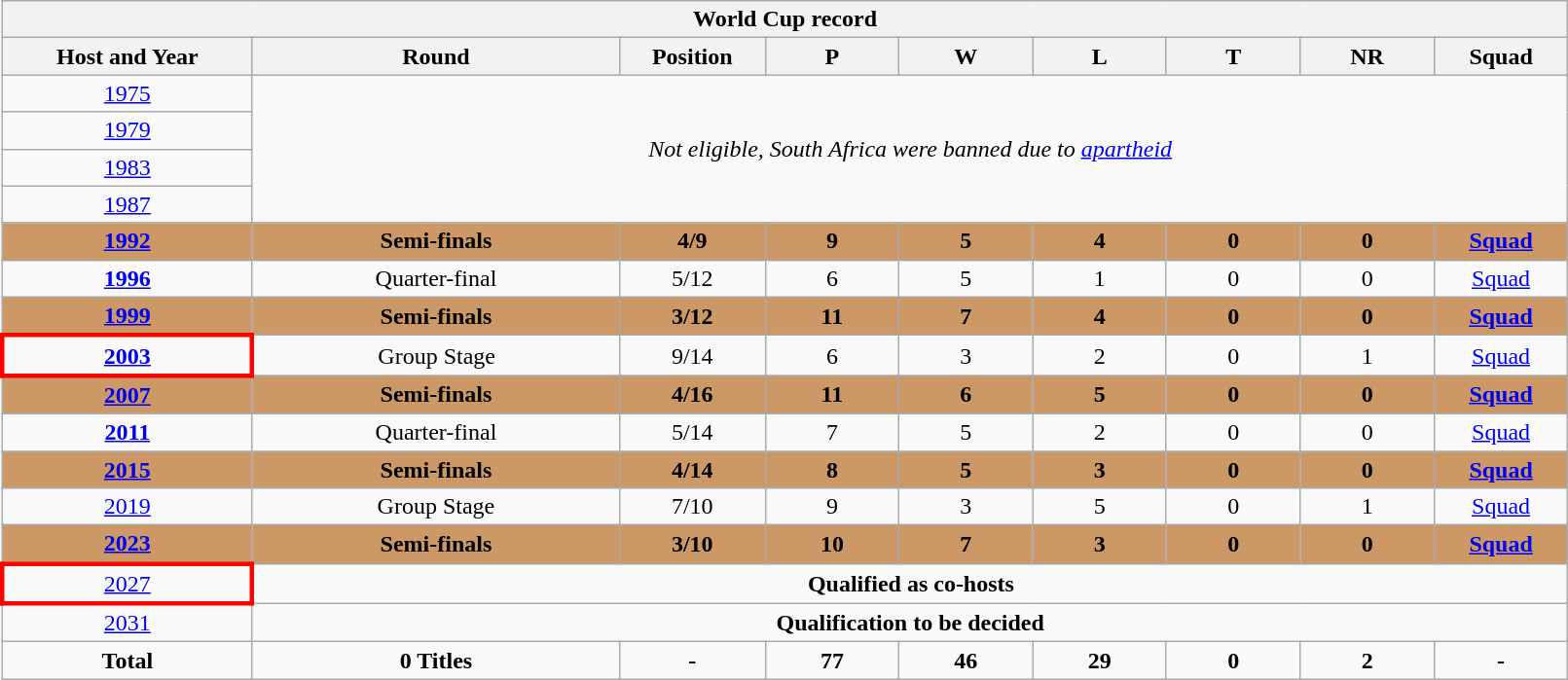<table class="wikitable" style="text-align: center; width:85%">
<tr>
<th colspan=9>World Cup record</th>
</tr>
<tr>
<th width=100>Host and Year</th>
<th width=150>Round</th>
<th width=50>Position</th>
<th width=50>P</th>
<th width=50>W</th>
<th width=50>L</th>
<th width=50>T</th>
<th width=50>NR</th>
<th width=50>Squad</th>
</tr>
<tr>
<td> <a href='#'>1975</a></td>
<td colspan="8" rowspan="4"><em>Not eligible, South Africa were banned due to <a href='#'>apartheid</a></em></td>
</tr>
<tr>
<td> <a href='#'>1979</a></td>
</tr>
<tr>
<td>  <a href='#'>1983</a></td>
</tr>
<tr>
<td>  <a href='#'>1987</a></td>
</tr>
<tr bgcolor="#cc9966">
<td>  <strong><a href='#'>1992</a></strong></td>
<td><strong>Semi-finals</strong></td>
<td><strong>4/9</strong></td>
<td><strong>9</strong></td>
<td><strong>5</strong></td>
<td><strong>4</strong></td>
<td><strong>0</strong></td>
<td><strong>0</strong></td>
<td><strong><a href='#'>Squad</a></strong></td>
</tr>
<tr>
<td>   <strong><a href='#'>1996</a></strong></td>
<td>Quarter-final</td>
<td>5/12</td>
<td>6</td>
<td>5</td>
<td>1</td>
<td>0</td>
<td>0</td>
<td><a href='#'>Squad</a></td>
</tr>
<tr bgcolor="#cc9966">
<td>    <strong><a href='#'>1999</a></strong></td>
<td><strong>Semi-finals</strong></td>
<td><strong>3/12</strong></td>
<td><strong>11</strong></td>
<td><strong>7</strong></td>
<td><strong>4</strong></td>
<td><strong>0</strong></td>
<td><strong>0</strong></td>
<td><strong><a href='#'>Squad</a></strong></td>
</tr>
<tr>
<td style="border: 3px solid red">   <strong><a href='#'>2003</a></strong></td>
<td>Group Stage</td>
<td>9/14</td>
<td>6</td>
<td>3</td>
<td>2</td>
<td>0</td>
<td>1</td>
<td><a href='#'>Squad</a></td>
</tr>
<tr bgcolor="#cc9966">
<td> <strong><a href='#'>2007</a></strong></td>
<td><strong>Semi-finals</strong></td>
<td><strong>4/16</strong></td>
<td><strong>11</strong></td>
<td><strong>6</strong></td>
<td><strong>5</strong></td>
<td><strong>0</strong></td>
<td><strong>0</strong></td>
<td><strong><a href='#'>Squad</a></strong></td>
</tr>
<tr>
<td>   <strong><a href='#'>2011</a></strong></td>
<td>Quarter-final</td>
<td>5/14</td>
<td>7</td>
<td>5</td>
<td>2</td>
<td>0</td>
<td>0</td>
<td><a href='#'>Squad</a></td>
</tr>
<tr bgcolor="#cc9966">
<td>  <strong><a href='#'>2015</a></strong></td>
<td><strong>Semi-finals</strong></td>
<td><strong>4/14</strong></td>
<td><strong>8</strong></td>
<td><strong>5</strong></td>
<td><strong>3</strong></td>
<td><strong>0</strong></td>
<td><strong>0</strong></td>
<td><strong><a href='#'>Squad</a></strong></td>
</tr>
<tr>
<td>  <a href='#'>2019</a></td>
<td>Group Stage</td>
<td>7/10</td>
<td>9</td>
<td>3</td>
<td>5</td>
<td>0</td>
<td>1</td>
<td><a href='#'>Squad</a></td>
</tr>
<tr bgcolor="#cc9966">
<td> <strong><a href='#'>2023</a></strong></td>
<td><strong>Semi-finals</strong></td>
<td><strong>3/10</strong></td>
<td><strong>10</strong></td>
<td><strong>7</strong></td>
<td><strong>3</strong></td>
<td><strong>0</strong></td>
<td><strong>0</strong></td>
<td><strong><a href='#'>Squad</a></strong></td>
</tr>
<tr>
<td style="border: 3px solid red">   <a href='#'>2027</a></td>
<td colspan="8"><strong>Qualified as co-hosts</strong></td>
</tr>
<tr>
<td>  <a href='#'>2031</a></td>
<td colspan="8"><strong>Qualification to be decided</strong></td>
</tr>
<tr>
<td><strong>Total</strong></td>
<td><strong>0 Titles</strong></td>
<td><strong>-</strong></td>
<td><strong>77</strong></td>
<td><strong>46</strong></td>
<td><strong>29</strong></td>
<td><strong>0</strong></td>
<td><strong>2</strong></td>
<td><strong>-</strong></td>
</tr>
</table>
